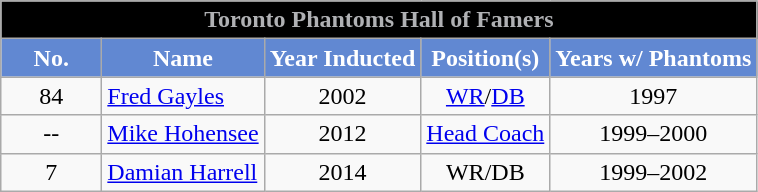<table class="wikitable sortable">
<tr>
<td colspan="5" style= "background: black; color: #B0B1B4" align="center"><strong>Toronto Phantoms Hall of Famers</strong></td>
</tr>
<tr>
<th width=60px style="background: #6188D2; color: white">No.</th>
<th style="background: #6188D2; color: white">Name</th>
<th style="background: #6188D2; color: white">Year Inducted</th>
<th style="background: #6188D2; color: white">Position(s)</th>
<th style="background: #6188D2; color: white">Years w/ Phantoms</th>
</tr>
<tr>
<td style="text-align:center;">84</td>
<td><a href='#'>Fred Gayles</a></td>
<td style="text-align:center;">2002</td>
<td style="text-align:center;"><a href='#'>WR</a>/<a href='#'>DB</a></td>
<td style="text-align:center;">1997</td>
</tr>
<tr>
<td style="text-align:center;">--</td>
<td><a href='#'>Mike Hohensee</a></td>
<td style="text-align:center;">2012</td>
<td style="text-align:center;"><a href='#'>Head Coach</a></td>
<td style="text-align:center;">1999–2000</td>
</tr>
<tr>
<td style="text-align:center;">7</td>
<td><a href='#'>Damian Harrell</a></td>
<td style="text-align:center;">2014</td>
<td style="text-align:center;">WR/DB</td>
<td style="text-align:center;">1999–2002</td>
</tr>
</table>
